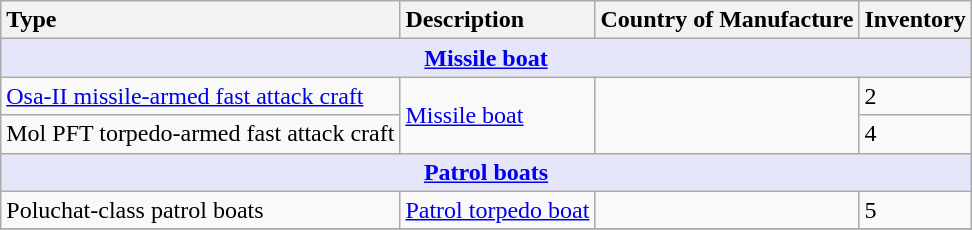<table class="wikitable">
<tr>
<th style="text-align: left;">Type</th>
<th style="text-align: left;">Description</th>
<th style="text-align: left;">Country of Manufacture</th>
<th style="text-align: left;">Inventory</th>
</tr>
<tr>
<th style="align: center; background: lavender;" colspan="4"><strong><a href='#'>Missile boat</a></strong></th>
</tr>
<tr>
<td><a href='#'>Osa-II missile-armed fast attack craft</a></td>
<td rowspan="2"><a href='#'>Missile boat</a></td>
<td rowspan="2"></td>
<td>2</td>
</tr>
<tr>
<td>Mol PFT torpedo-armed fast attack craft</td>
<td>4</td>
</tr>
<tr>
<th style="align: center; background: lavender;" colspan="4"><strong><a href='#'>Patrol boats</a></strong></th>
</tr>
<tr>
<td>Poluchat-class patrol boats</td>
<td><a href='#'>Patrol torpedo boat</a></td>
<td></td>
<td>5</td>
</tr>
<tr>
</tr>
</table>
